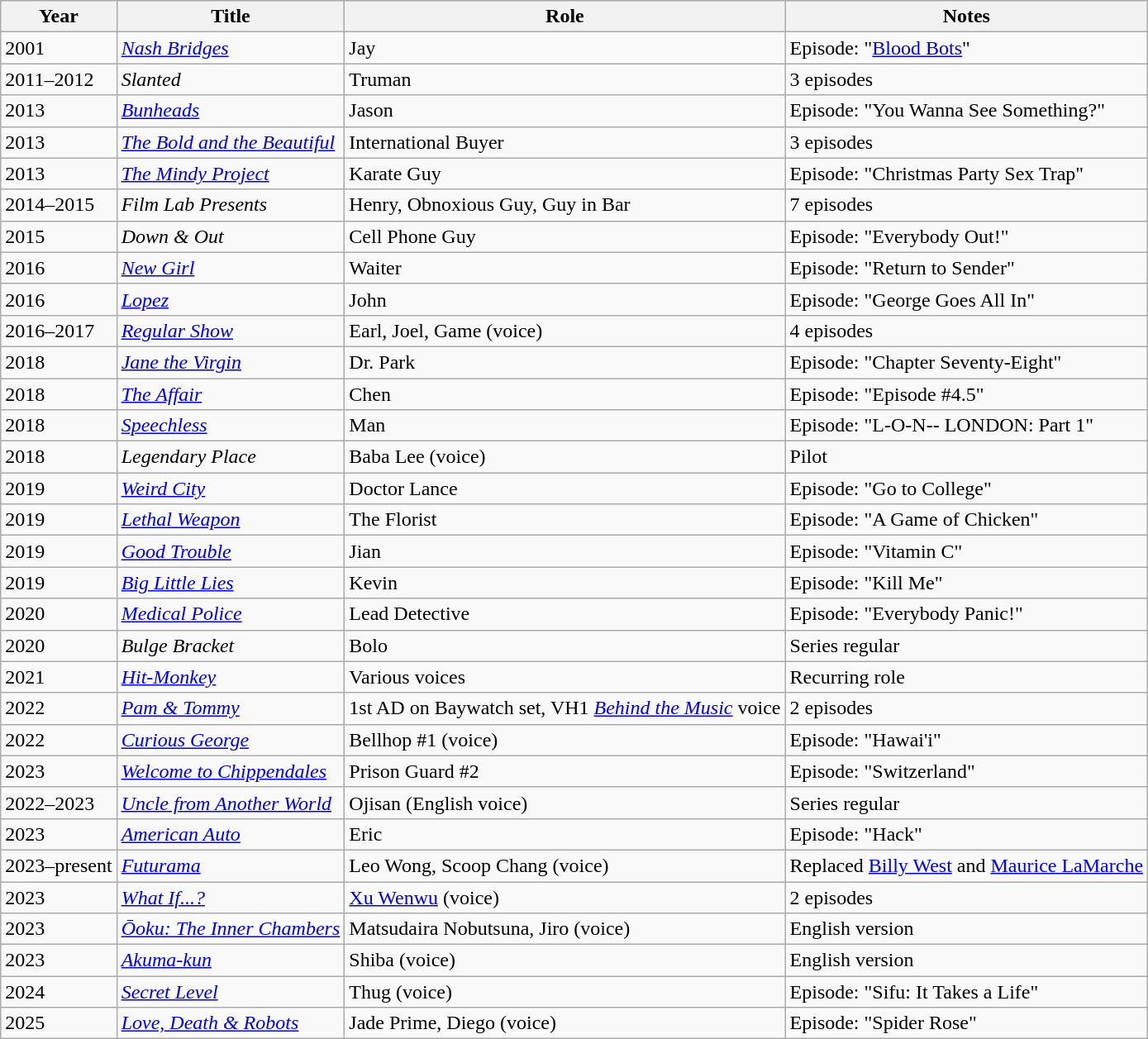<table class="wikitable sortable">
<tr>
<th>Year</th>
<th>Title</th>
<th>Role</th>
<th>Notes</th>
</tr>
<tr>
<td>2001</td>
<td><em><a href='#'>Nash Bridges</a></em></td>
<td>Jay</td>
<td>Episode: "<a href='#'>Blood Bots</a>"</td>
</tr>
<tr>
<td>2011–2012</td>
<td><em>Slanted</em></td>
<td>Truman</td>
<td>3 episodes</td>
</tr>
<tr>
<td>2013</td>
<td><em><a href='#'>Bunheads</a></em></td>
<td>Jason</td>
<td>Episode: "You Wanna See Something?"</td>
</tr>
<tr>
<td>2013</td>
<td><em><a href='#'>The Bold and the Beautiful</a></em></td>
<td>International Buyer</td>
<td>3 episodes</td>
</tr>
<tr>
<td>2013</td>
<td><em><a href='#'>The Mindy Project</a></em></td>
<td>Karate Guy</td>
<td>Episode: "Christmas Party Sex Trap"</td>
</tr>
<tr>
<td>2014–2015</td>
<td><em>Film Lab Presents</em></td>
<td>Henry, Obnoxious Guy, Guy in Bar</td>
<td>7 episodes</td>
</tr>
<tr>
<td>2015</td>
<td><em>Down & Out</em></td>
<td>Cell Phone Guy</td>
<td>Episode: "Everybody Out!"</td>
</tr>
<tr>
<td>2016</td>
<td><em><a href='#'>New Girl</a></em></td>
<td>Waiter</td>
<td>Episode: "Return to Sender"</td>
</tr>
<tr>
<td>2016</td>
<td><em><a href='#'>Lopez</a></em></td>
<td>John</td>
<td>Episode: "George Goes All In"</td>
</tr>
<tr>
<td>2016–2017</td>
<td><em><a href='#'>Regular Show</a></em></td>
<td>Earl, Joel, Game (voice)</td>
<td>4 episodes</td>
</tr>
<tr>
<td>2018</td>
<td><em><a href='#'>Jane the Virgin</a></em></td>
<td>Dr. Park</td>
<td>Episode: "Chapter Seventy-Eight"</td>
</tr>
<tr>
<td>2018</td>
<td><em><a href='#'>The Affair</a></em></td>
<td>Chen</td>
<td>Episode: "Episode #4.5"</td>
</tr>
<tr>
<td>2018</td>
<td><em><a href='#'>Speechless</a></em></td>
<td>Man</td>
<td>Episode: "L-O-N-- LONDON: Part 1"</td>
</tr>
<tr>
<td>2018</td>
<td><em>Legendary Place</em></td>
<td>Baba Lee (voice)</td>
<td>Pilot</td>
</tr>
<tr>
<td>2019</td>
<td><em><a href='#'>Weird City</a></em></td>
<td>Doctor Lance</td>
<td>Episode: "Go to College"</td>
</tr>
<tr>
<td>2019</td>
<td><em><a href='#'>Lethal Weapon</a></em></td>
<td>The Florist</td>
<td>Episode: "A Game of Chicken"</td>
</tr>
<tr>
<td>2019</td>
<td><em><a href='#'>Good Trouble</a></em></td>
<td>Jian</td>
<td>Episode: "Vitamin C"</td>
</tr>
<tr>
<td>2019</td>
<td><em><a href='#'>Big Little Lies</a></em></td>
<td>Kevin</td>
<td>Episode: "Kill Me"</td>
</tr>
<tr>
<td>2020</td>
<td><em><a href='#'>Medical Police</a></em></td>
<td>Lead Detective</td>
<td>Episode: "Everybody Panic!"</td>
</tr>
<tr>
<td>2020</td>
<td><em>Bulge Bracket</em></td>
<td>Bolo</td>
<td>Series regular</td>
</tr>
<tr>
<td>2021</td>
<td><em><a href='#'>Hit-Monkey</a></em></td>
<td>Various voices</td>
<td>Recurring role</td>
</tr>
<tr>
<td>2022</td>
<td><em><a href='#'>Pam & Tommy</a></em></td>
<td>1st AD on Baywatch set, VH1 <em><a href='#'>Behind the Music</a></em> voice</td>
<td>2 episodes</td>
</tr>
<tr>
<td>2022</td>
<td><em><a href='#'>Curious George</a></em></td>
<td>Bellhop #1 (voice)</td>
<td>Episode: "Hawai'i"</td>
</tr>
<tr>
<td>2023</td>
<td><em><a href='#'>Welcome to Chippendales</a></em></td>
<td>Prison Guard #2</td>
<td>Episode: "Switzerland"</td>
</tr>
<tr>
<td>2022–2023</td>
<td><em><a href='#'>Uncle from Another World</a></em></td>
<td>Ojisan (English voice)</td>
<td>Series regular</td>
</tr>
<tr>
<td>2023</td>
<td><em><a href='#'>American Auto</a></em></td>
<td>Eric</td>
<td>Episode: "Hack"</td>
</tr>
<tr>
<td>2023–present</td>
<td><em><a href='#'>Futurama</a></em></td>
<td>Leo Wong, Scoop Chang (voice)</td>
<td>Replaced <a href='#'>Billy West</a> and <a href='#'>Maurice LaMarche</a></td>
</tr>
<tr>
<td>2023</td>
<td><em><a href='#'>What If...?</a></em></td>
<td><a href='#'>Xu Wenwu</a> (voice)</td>
<td>2 episodes</td>
</tr>
<tr>
<td>2023</td>
<td><em><a href='#'>Ōoku: The Inner Chambers</a></em></td>
<td>Matsudaira Nobutsuna, Jiro (voice)</td>
<td>English version</td>
</tr>
<tr>
<td>2023</td>
<td><em><a href='#'>Akuma-kun</a></em></td>
<td>Shiba (voice)</td>
<td>English version</td>
</tr>
<tr>
<td>2024</td>
<td><em><a href='#'>Secret Level</a></em></td>
<td>Thug (voice)</td>
<td>Episode: "Sifu: It Takes a Life"</td>
</tr>
<tr>
<td>2025</td>
<td><em><a href='#'>Love, Death & Robots</a></em></td>
<td>Jade Prime, Diego (voice)</td>
<td>Episode: "Spider Rose"</td>
</tr>
</table>
